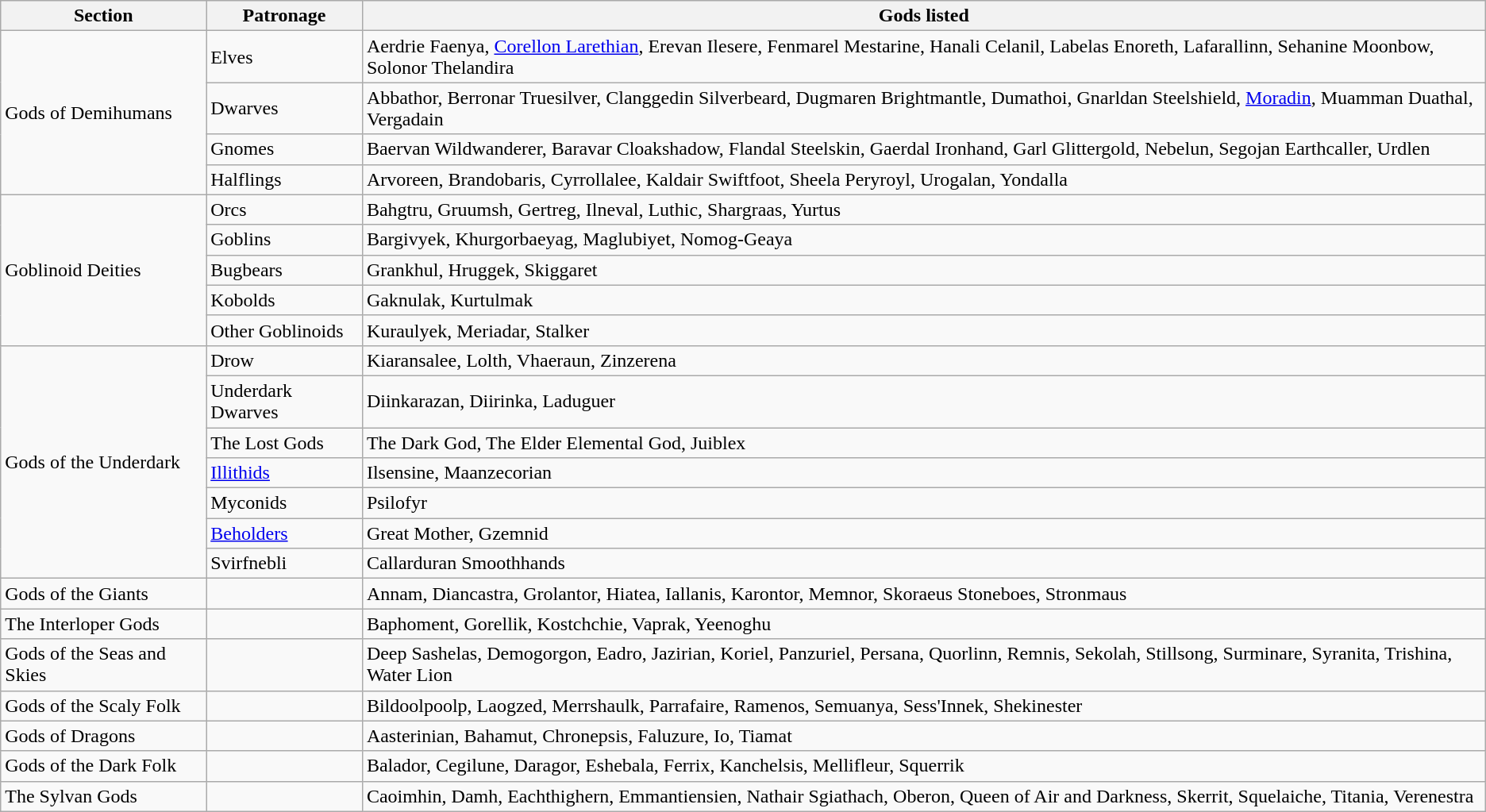<table class="wikitable">
<tr>
<th>Section</th>
<th>Patronage</th>
<th>Gods listed</th>
</tr>
<tr>
<td rowspan="4">Gods of Demihumans</td>
<td>Elves</td>
<td>Aerdrie Faenya, <a href='#'>Corellon Larethian</a>, Erevan Ilesere, Fenmarel Mestarine, Hanali Celanil, Labelas Enoreth, Lafarallinn, Sehanine Moonbow, Solonor Thelandira</td>
</tr>
<tr>
<td>Dwarves</td>
<td>Abbathor, Berronar Truesilver, Clanggedin Silverbeard, Dugmaren Brightmantle, Dumathoi, Gnarldan Steelshield, <a href='#'>Moradin</a>, Muamman Duathal, Vergadain</td>
</tr>
<tr>
<td>Gnomes</td>
<td>Baervan Wildwanderer, Baravar Cloakshadow, Flandal Steelskin, Gaerdal Ironhand, Garl Glittergold, Nebelun, Segojan Earthcaller, Urdlen</td>
</tr>
<tr>
<td>Halflings</td>
<td>Arvoreen, Brandobaris, Cyrrollalee, Kaldair Swiftfoot, Sheela Peryroyl, Urogalan, Yondalla</td>
</tr>
<tr>
<td rowspan="5">Goblinoid Deities</td>
<td>Orcs</td>
<td>Bahgtru, Gruumsh, Gertreg, Ilneval, Luthic, Shargraas, Yurtus</td>
</tr>
<tr>
<td>Goblins</td>
<td>Bargivyek, Khurgorbaeyag, Maglubiyet, Nomog-Geaya</td>
</tr>
<tr>
<td>Bugbears</td>
<td>Grankhul, Hruggek, Skiggaret</td>
</tr>
<tr>
<td>Kobolds</td>
<td>Gaknulak, Kurtulmak</td>
</tr>
<tr>
<td>Other Goblinoids</td>
<td>Kuraulyek, Meriadar, Stalker</td>
</tr>
<tr>
<td rowspan="7">Gods of the Underdark</td>
<td>Drow</td>
<td>Kiaransalee, Lolth, Vhaeraun, Zinzerena</td>
</tr>
<tr>
<td>Underdark Dwarves</td>
<td>Diinkarazan, Diirinka, Laduguer</td>
</tr>
<tr>
<td>The Lost Gods</td>
<td>The Dark God, The Elder Elemental God, Juiblex</td>
</tr>
<tr>
<td><a href='#'>Illithids</a></td>
<td>Ilsensine, Maanzecorian</td>
</tr>
<tr>
<td>Myconids</td>
<td>Psilofyr</td>
</tr>
<tr>
<td><a href='#'>Beholders</a></td>
<td>Great Mother, Gzemnid</td>
</tr>
<tr>
<td>Svirfnebli</td>
<td>Callarduran Smoothhands</td>
</tr>
<tr>
<td>Gods of the Giants</td>
<td></td>
<td>Annam, Diancastra, Grolantor, Hiatea, Iallanis, Karontor, Memnor, Skoraeus Stoneboes, Stronmaus</td>
</tr>
<tr>
<td>The Interloper Gods</td>
<td></td>
<td>Baphoment, Gorellik, Kostchchie, Vaprak, Yeenoghu</td>
</tr>
<tr>
<td>Gods of the Seas and Skies</td>
<td></td>
<td>Deep Sashelas, Demogorgon, Eadro, Jazirian, Koriel, Panzuriel, Persana, Quorlinn, Remnis, Sekolah, Stillsong, Surminare, Syranita, Trishina, Water Lion</td>
</tr>
<tr>
<td>Gods of the Scaly Folk</td>
<td></td>
<td>Bildoolpoolp, Laogzed, Merrshaulk, Parrafaire, Ramenos, Semuanya, Sess'Innek, Shekinester</td>
</tr>
<tr>
<td>Gods of Dragons</td>
<td></td>
<td>Aasterinian, Bahamut, Chronepsis, Faluzure, Io, Tiamat</td>
</tr>
<tr>
<td>Gods of the Dark Folk</td>
<td></td>
<td>Balador, Cegilune, Daragor, Eshebala, Ferrix, Kanchelsis, Mellifleur, Squerrik</td>
</tr>
<tr>
<td>The Sylvan Gods</td>
<td></td>
<td>Caoimhin, Damh, Eachthighern, Emmantiensien, Nathair Sgiathach, Oberon, Queen of Air and Darkness, Skerrit, Squelaiche, Titania, Verenestra</td>
</tr>
</table>
